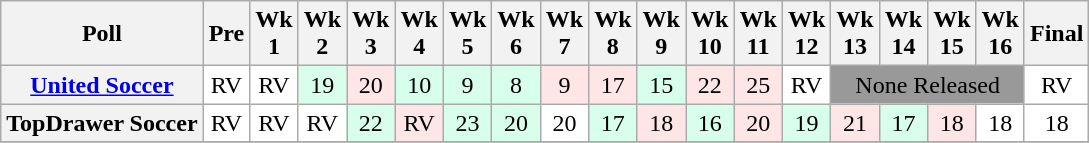<table class="wikitable" style="white-space:nowrap;text-align:center;">
<tr>
<th>Poll</th>
<th>Pre</th>
<th>Wk<br>1</th>
<th>Wk<br>2</th>
<th>Wk<br>3</th>
<th>Wk<br>4</th>
<th>Wk<br>5</th>
<th>Wk<br>6</th>
<th>Wk<br>7</th>
<th>Wk<br>8</th>
<th>Wk<br>9</th>
<th>Wk<br>10</th>
<th>Wk<br>11</th>
<th>Wk<br>12</th>
<th>Wk<br>13</th>
<th>Wk<br>14</th>
<th>Wk<br>15</th>
<th>Wk<br>16</th>
<th>Final<br></th>
</tr>
<tr>
<th><a href='#'>United Soccer</a></th>
<td style="background:#FFFFFF;">RV</td>
<td style="background:#FFFFFF;">RV</td>
<td style="background:#D8FFEB;">19</td>
<td style="background:#FFE6E6;">20</td>
<td style="background:#D8FFEB;">10</td>
<td style="background:#D8FFEB;">9</td>
<td style="background:#D8FFEB;">8</td>
<td style="background:#FFE6E6;">9</td>
<td style="background:#FFE6E6;">17</td>
<td style="background:#D8FFEB;">15</td>
<td style="background:#FFE6E6;">22</td>
<td style="background:#FFE6E6;">25</td>
<td style="background:#FFFFFF;">RV</td>
<td colspan=4 style="background:#999;">None Released</td>
<td style="background:#FFFFFF;">RV</td>
</tr>
<tr>
<th>TopDrawer Soccer </th>
<td style="background:#FFFFFF;">RV</td>
<td style="background:#FFFFFF;">RV</td>
<td style="background:#FFFFFF;">RV</td>
<td style="background:#D8FFEB;">22</td>
<td style="background:#FFE6E6;">RV</td>
<td style="background:#D8FFEB;">23</td>
<td style="background:#D8FFEB;">20</td>
<td style="background:#FFFFFF;">20</td>
<td style="background:#D8FFEB;">17</td>
<td style="background:#FFE6E6;">18</td>
<td style="background:#D8FFEB;">16</td>
<td style="background:#FFE6E6;">20</td>
<td style="background:#D8FFEB;">19</td>
<td style="background:#FFE6E6;">21</td>
<td style="background:#D8FFEB;">17</td>
<td style="background:#FFE6E6;">18</td>
<td style="background:#FFFFFF;">18</td>
<td style="background:#FFFFFF;">18</td>
</tr>
<tr>
</tr>
</table>
